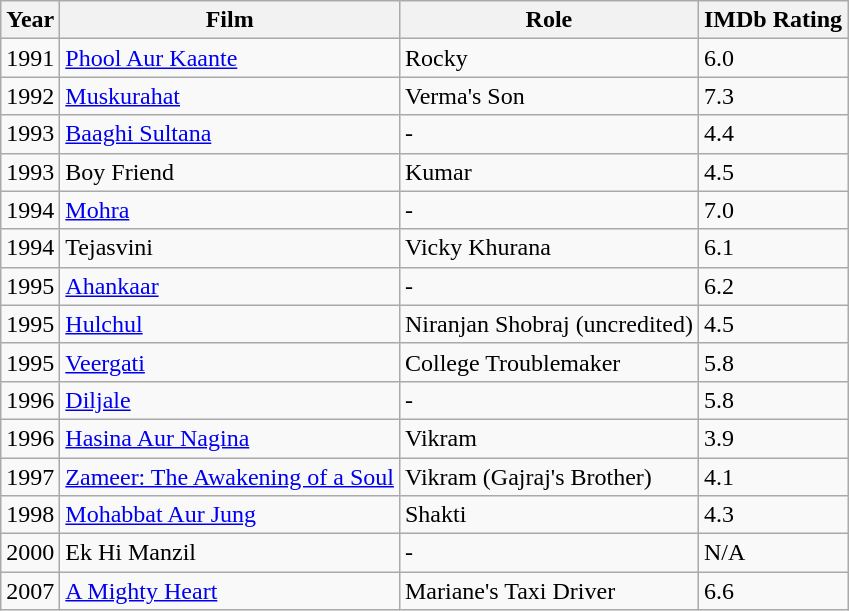<table class="wikitable sortable">
<tr>
<th>Year</th>
<th>Film</th>
<th>Role</th>
<th>IMDb Rating</th>
</tr>
<tr>
<td>1991</td>
<td><a href='#'>Phool Aur Kaante</a></td>
<td>Rocky</td>
<td>6.0</td>
</tr>
<tr>
<td>1992</td>
<td><a href='#'>Muskurahat</a></td>
<td>Verma's Son</td>
<td>7.3</td>
</tr>
<tr>
<td>1993</td>
<td><a href='#'>Baaghi Sultana</a></td>
<td>-</td>
<td>4.4</td>
</tr>
<tr>
<td>1993</td>
<td>Boy Friend</td>
<td>Kumar</td>
<td>4.5</td>
</tr>
<tr>
<td>1994</td>
<td><a href='#'>Mohra</a></td>
<td>-</td>
<td>7.0</td>
</tr>
<tr>
<td>1994</td>
<td>Tejasvini</td>
<td>Vicky Khurana</td>
<td>6.1</td>
</tr>
<tr>
<td>1995</td>
<td><a href='#'>Ahankaar</a></td>
<td>-</td>
<td>6.2</td>
</tr>
<tr>
<td>1995</td>
<td><a href='#'>Hulchul</a></td>
<td>Niranjan Shobraj (uncredited)</td>
<td>4.5</td>
</tr>
<tr>
<td>1995</td>
<td><a href='#'>Veergati</a></td>
<td>College Troublemaker</td>
<td>5.8</td>
</tr>
<tr>
<td>1996</td>
<td><a href='#'>Diljale</a></td>
<td>-</td>
<td>5.8</td>
</tr>
<tr>
<td>1996</td>
<td><a href='#'>Hasina Aur Nagina</a></td>
<td>Vikram</td>
<td>3.9</td>
</tr>
<tr>
<td>1997</td>
<td><a href='#'>Zameer: The Awakening of a Soul</a></td>
<td>Vikram (Gajraj's Brother)</td>
<td>4.1</td>
</tr>
<tr>
<td>1998</td>
<td><a href='#'>Mohabbat Aur Jung</a></td>
<td>Shakti</td>
<td>4.3</td>
</tr>
<tr>
<td>2000</td>
<td>Ek Hi Manzil</td>
<td>-</td>
<td>N/A</td>
</tr>
<tr>
<td>2007</td>
<td><a href='#'>A Mighty Heart</a></td>
<td>Mariane's Taxi Driver</td>
<td>6.6</td>
</tr>
</table>
